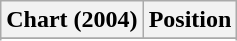<table class="wikitable sortable plainrowheaders" style="text-align:center">
<tr>
<th scope="col">Chart (2004)</th>
<th scope="col">Position</th>
</tr>
<tr>
</tr>
<tr>
</tr>
</table>
